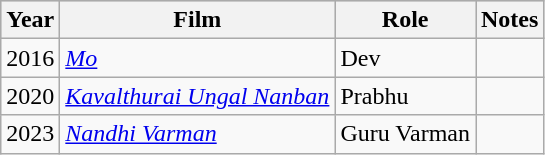<table class="wikitable sortable">
<tr style="background:#ccc; text-align:center;">
<th>Year</th>
<th>Film</th>
<th>Role</th>
<th>Notes</th>
</tr>
<tr>
<td>2016</td>
<td><em><a href='#'>Mo</a></em></td>
<td>Dev</td>
<td></td>
</tr>
<tr>
<td>2020</td>
<td><em><a href='#'>Kavalthurai Ungal Nanban</a></em></td>
<td>Prabhu</td>
<td></td>
</tr>
<tr>
<td>2023</td>
<td><em><a href='#'>Nandhi Varman</a></em></td>
<td>Guru Varman</td>
<td></td>
</tr>
</table>
